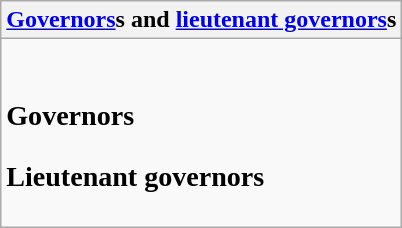<table class="wikitable collapsible collapsed">
<tr>
<th><a href='#'>Governors</a>s and <a href='#'>lieutenant governors</a>s</th>
</tr>
<tr>
<td><br><h3>Governors</h3><h3>Lieutenant governors</h3></td>
</tr>
</table>
